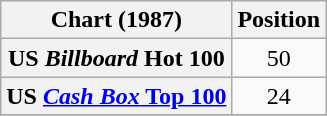<table class="wikitable plainrowheaders" style="text-align:center">
<tr>
<th>Chart (1987)</th>
<th>Position</th>
</tr>
<tr>
<th scope="row">US <em>Billboard</em> Hot 100</th>
<td>50</td>
</tr>
<tr>
<th scope="row">US <a href='#'><em>Cash Box</em> Top 100</a></th>
<td>24</td>
</tr>
<tr>
</tr>
</table>
